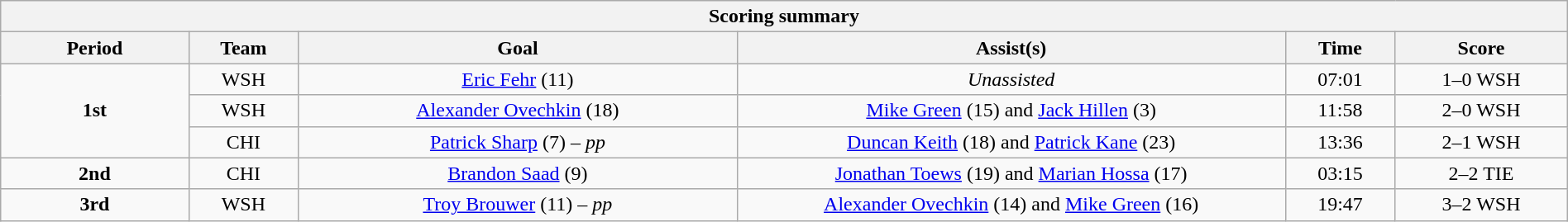<table style="width:100%;" class="wikitable">
<tr>
<th colspan=6>Scoring summary</th>
</tr>
<tr>
<th style="width:12%;">Period</th>
<th style="width:7%;">Team</th>
<th style="width:28%;">Goal</th>
<th style="width:35%;">Assist(s)</th>
<th style="width:7%;">Time</th>
<th style="width:11%;">Score</th>
</tr>
<tr>
<td style="text-align:center;" rowspan="3"><strong>1st</strong></td>
<td align=center>WSH</td>
<td align=center><a href='#'>Eric Fehr</a> (11)</td>
<td align=center><em>Unassisted</em></td>
<td align=center>07:01</td>
<td align=center>1–0 WSH</td>
</tr>
<tr>
<td align=center>WSH</td>
<td align=center><a href='#'>Alexander Ovechkin</a> (18)</td>
<td align=center><a href='#'>Mike Green</a> (15) and <a href='#'>Jack Hillen</a> (3)</td>
<td align=center>11:58</td>
<td align=center>2–0 WSH</td>
</tr>
<tr>
<td align=center>CHI</td>
<td align=center><a href='#'>Patrick Sharp</a> (7) – <em>pp</em></td>
<td align=center><a href='#'>Duncan Keith</a> (18) and <a href='#'>Patrick Kane</a> (23)</td>
<td align=center>13:36</td>
<td align=center>2–1 WSH</td>
</tr>
<tr>
<td style="text-align:center;"><strong>2nd</strong></td>
<td align=center>CHI</td>
<td align=center><a href='#'>Brandon Saad</a> (9)</td>
<td align=center><a href='#'>Jonathan Toews</a> (19) and <a href='#'>Marian Hossa</a> (17)</td>
<td align=center>03:15</td>
<td align=center>2–2 TIE</td>
</tr>
<tr>
<td style="text-align:center;"><strong>3rd</strong></td>
<td align=center>WSH</td>
<td align=center><a href='#'>Troy Brouwer</a> (11) – <em>pp</em></td>
<td align=center><a href='#'>Alexander Ovechkin</a> (14) and <a href='#'>Mike Green</a> (16)</td>
<td align=center>19:47</td>
<td align=center>3–2 WSH</td>
</tr>
</table>
